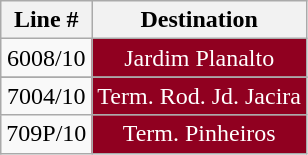<table class="wikitable">
<tr>
<th align="center">Line #</th>
<th align="center">Destination</th>
</tr>
<tr>
<td align="center">6008/10</td>
<td align="center" style="background:#900020;color:white">Jardim Planalto</td>
</tr>
<tr>
</tr>
<tr>
<td align="center">7004/10</td>
<td align="center" style="background:#900020;color:white">Term. Rod. Jd. Jacira</td>
</tr>
<tr>
<td align="center">709P/10</td>
<td align="center" style="background:#900020;color:white">Term. Pinheiros</td>
</tr>
</table>
